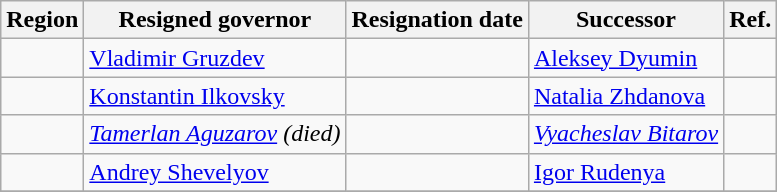<table class="wikitable" style="text-align:left">
<tr>
<th>Region</th>
<th>Resigned governor</th>
<th>Resignation date</th>
<th>Successor</th>
<th>Ref.</th>
</tr>
<tr>
<td></td>
<td><a href='#'>Vladimir Gruzdev</a></td>
<td></td>
<td><a href='#'>Aleksey Dyumin</a></td>
<td></td>
</tr>
<tr>
<td></td>
<td><a href='#'>Konstantin Ilkovsky</a></td>
<td></td>
<td><a href='#'>Natalia Zhdanova</a></td>
<td></td>
</tr>
<tr>
<td><em></em></td>
<td><em><a href='#'>Tamerlan Aguzarov</a> (died)</em></td>
<td><em></em></td>
<td><em><a href='#'>Vyacheslav Bitarov</a></em></td>
<td></td>
</tr>
<tr>
<td></td>
<td><a href='#'>Andrey Shevelyov</a></td>
<td></td>
<td><a href='#'>Igor Rudenya</a></td>
<td></td>
</tr>
<tr>
</tr>
</table>
